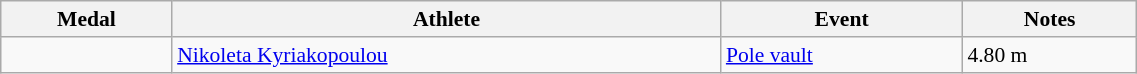<table class="wikitable" style="font-size:90%" width=60%>
<tr>
<th>Medal</th>
<th>Athlete</th>
<th>Event</th>
<th>Notes</th>
</tr>
<tr>
<td></td>
<td><a href='#'>Nikoleta Kyriakopoulou</a></td>
<td><a href='#'>Pole vault</a></td>
<td>4.80 m</td>
</tr>
</table>
